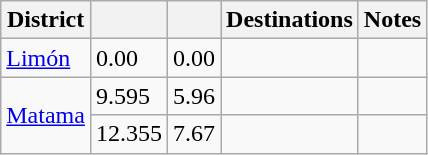<table class="wikitable">
<tr>
<th scope="col">District</th>
<th scope="col"></th>
<th scope="col"></th>
<th scope="col">Destinations</th>
<th scope="col">Notes</th>
</tr>
<tr>
<td><a href='#'>Limón</a></td>
<td>0.00</td>
<td>0.00</td>
<td></td>
<td></td>
</tr>
<tr>
<td rowspan=2><a href='#'>Matama</a></td>
<td>9.595</td>
<td>5.96</td>
<td></td>
<td></td>
</tr>
<tr>
<td>12.355</td>
<td>7.67</td>
<td></td>
<td></td>
</tr>
</table>
